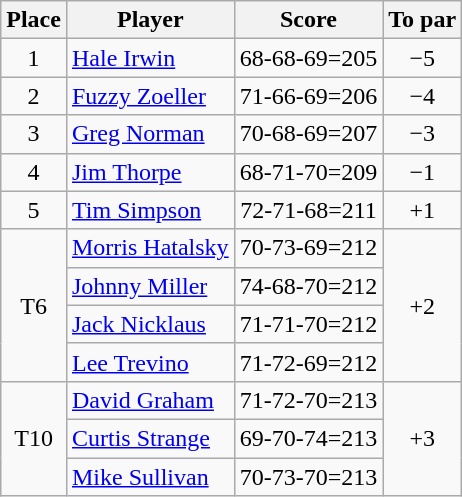<table class="wikitable">
<tr>
<th>Place</th>
<th>Player</th>
<th>Score</th>
<th>To par</th>
</tr>
<tr>
<td align=center>1</td>
<td> <a href='#'>Hale Irwin</a></td>
<td align=center>68-68-69=205</td>
<td align=center>−5</td>
</tr>
<tr>
<td align=center>2</td>
<td> <a href='#'>Fuzzy Zoeller</a></td>
<td align=center>71-66-69=206</td>
<td align=center>−4</td>
</tr>
<tr>
<td align=center>3</td>
<td> <a href='#'>Greg Norman</a></td>
<td align=center>70-68-69=207</td>
<td align=center>−3</td>
</tr>
<tr>
<td align=center>4</td>
<td> <a href='#'>Jim Thorpe</a></td>
<td align=center>68-71-70=209</td>
<td align=center>−1</td>
</tr>
<tr>
<td align=center>5</td>
<td> <a href='#'>Tim Simpson</a></td>
<td align=center>72-71-68=211</td>
<td align=center>+1</td>
</tr>
<tr>
<td rowspan="4" align=center>T6</td>
<td> <a href='#'>Morris Hatalsky</a></td>
<td align=center>70-73-69=212</td>
<td rowspan="4" align=center>+2</td>
</tr>
<tr>
<td> <a href='#'>Johnny Miller</a></td>
<td align=center>74-68-70=212</td>
</tr>
<tr>
<td> <a href='#'>Jack Nicklaus</a></td>
<td align=center>71-71-70=212</td>
</tr>
<tr>
<td> <a href='#'>Lee Trevino</a></td>
<td align=center>71-72-69=212</td>
</tr>
<tr>
<td rowspan="3" align=center>T10</td>
<td> <a href='#'>David Graham</a></td>
<td align=center>71-72-70=213</td>
<td rowspan="3" align=center>+3</td>
</tr>
<tr>
<td> <a href='#'>Curtis Strange</a></td>
<td align=center>69-70-74=213</td>
</tr>
<tr>
<td> <a href='#'>Mike Sullivan</a></td>
<td align=center>70-73-70=213</td>
</tr>
</table>
